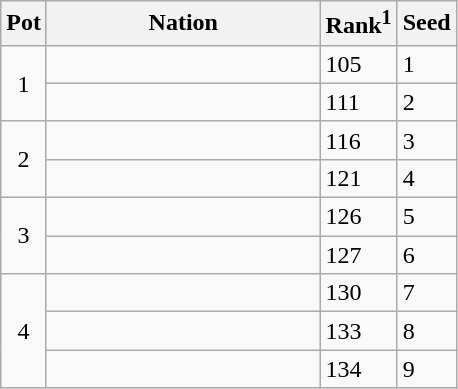<table class="wikitable">
<tr>
<th>Pot</th>
<th width="175">Nation</th>
<th>Rank<sup>1</sup></th>
<th>Seed</th>
</tr>
<tr>
<td rowspan=2 style="text-align:center;">1</td>
<td></td>
<td>105</td>
<td>1</td>
</tr>
<tr>
<td></td>
<td>111</td>
<td>2</td>
</tr>
<tr>
<td rowspan=2 style="text-align:center;">2</td>
<td></td>
<td>116</td>
<td>3</td>
</tr>
<tr>
<td></td>
<td>121</td>
<td>4</td>
</tr>
<tr>
<td rowspan=2 style="text-align:center;">3</td>
<td></td>
<td>126</td>
<td>5</td>
</tr>
<tr>
<td></td>
<td>127</td>
<td>6</td>
</tr>
<tr>
<td rowspan=3 style="text-align:center;">4</td>
<td></td>
<td>130</td>
<td>7</td>
</tr>
<tr>
<td></td>
<td>133</td>
<td>8</td>
</tr>
<tr>
<td></td>
<td>134</td>
<td>9</td>
</tr>
</table>
